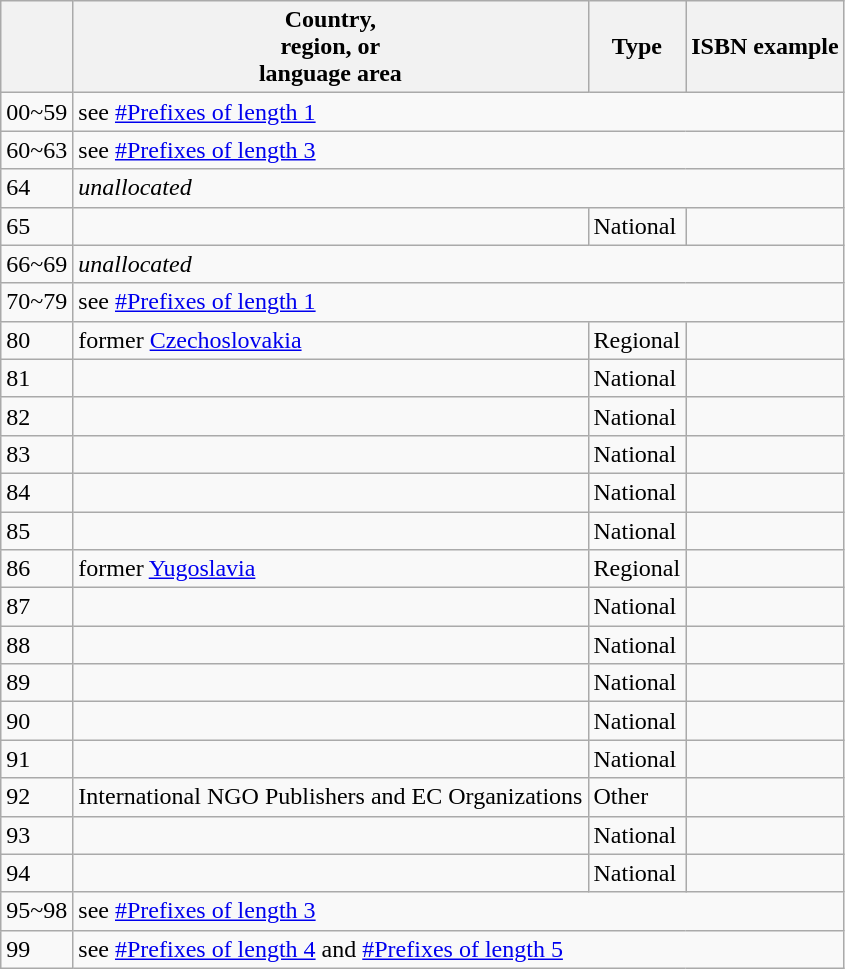<table class="wikitable sortable">
<tr>
<th></th>
<th>Country,<br>region, or<br>language area<br></th>
<th>Type</th>
<th>ISBN example<br></th>
</tr>
<tr>
<td>00~59</td>
<td colspan=3>see <a href='#'>#Prefixes of length 1</a></td>
</tr>
<tr>
<td>60~63</td>
<td colspan=3>see <a href='#'>#Prefixes of length 3</a></td>
</tr>
<tr>
<td>64</td>
<td colspan=3><em>unallocated</em></td>
</tr>
<tr>
<td>65</td>
<td></td>
<td>National</td>
<td><br></td>
</tr>
<tr>
<td>66~69</td>
<td colspan=3><em>unallocated</em></td>
</tr>
<tr>
<td>70~79</td>
<td colspan=3>see <a href='#'>#Prefixes of length 1</a></td>
</tr>
<tr>
<td>80</td>
<td> former <a href='#'>Czechoslovakia</a></td>
<td>Regional</td>
<td><br></td>
</tr>
<tr>
<td>81</td>
<td></td>
<td>National</td>
<td><br></td>
</tr>
<tr>
<td>82</td>
<td></td>
<td>National</td>
<td><br></td>
</tr>
<tr>
<td>83</td>
<td></td>
<td>National</td>
<td><br></td>
</tr>
<tr>
<td>84</td>
<td></td>
<td>National</td>
<td><br></td>
</tr>
<tr>
<td>85</td>
<td></td>
<td>National</td>
<td><br></td>
</tr>
<tr>
<td>86</td>
<td> former <a href='#'>Yugoslavia</a></td>
<td>Regional</td>
<td><br></td>
</tr>
<tr>
<td>87</td>
<td></td>
<td>National</td>
<td><br></td>
</tr>
<tr>
<td>88</td>
<td></td>
<td>National</td>
<td><br></td>
</tr>
<tr>
<td>89</td>
<td></td>
<td>National</td>
<td><br></td>
</tr>
<tr>
<td>90</td>
<td></td>
<td>National</td>
<td><br></td>
</tr>
<tr>
<td>91</td>
<td></td>
<td>National</td>
<td><br></td>
</tr>
<tr>
<td>92</td>
<td>International NGO Publishers and EC Organizations</td>
<td>Other</td>
<td><br></td>
</tr>
<tr>
<td>93</td>
<td></td>
<td>National</td>
<td><br></td>
</tr>
<tr>
<td>94</td>
<td></td>
<td>National</td>
<td><br></td>
</tr>
<tr>
<td>95~98</td>
<td colspan=3>see <a href='#'>#Prefixes of length 3</a></td>
</tr>
<tr>
<td>99</td>
<td colspan=3>see <a href='#'>#Prefixes of length 4</a> and <a href='#'>#Prefixes of length 5</a></td>
</tr>
</table>
